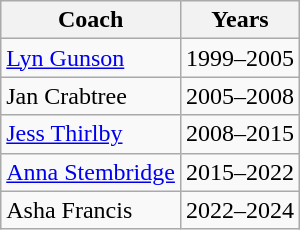<table class="wikitable collapsible">
<tr>
<th>Coach</th>
<th>Years</th>
</tr>
<tr>
<td> <a href='#'>Lyn Gunson</a></td>
<td>1999–2005</td>
</tr>
<tr>
<td> Jan Crabtree </td>
<td>2005–2008</td>
</tr>
<tr>
<td> <a href='#'>Jess Thirlby</a></td>
<td>2008–2015</td>
</tr>
<tr>
<td> <a href='#'>Anna Stembridge</a></td>
<td>2015–2022</td>
</tr>
<tr>
<td> Asha Francis</td>
<td>2022–2024</td>
</tr>
</table>
